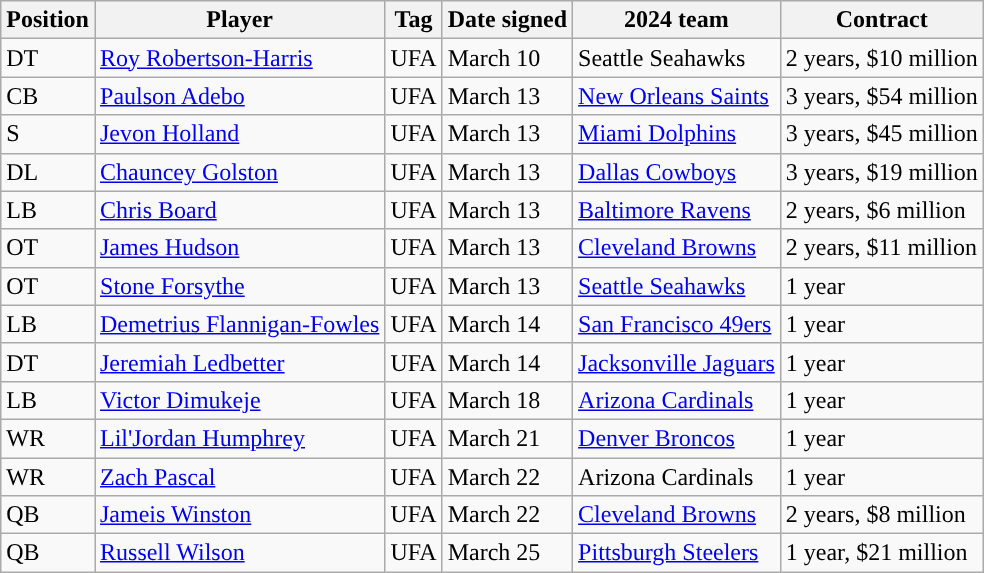<table class="wikitable sortable">
<tr>
<th>Position</th>
<th>Player</th>
<th>Tag</th>
<th>Date signed</th>
<th>2024 team</th>
<th>Contract</th>
</tr>
<tr>
<td>DT</td>
<td><a href='#'>Roy Robertson-Harris</a></td>
<td>UFA</td>
<td>March 10</td>
<td>Seattle Seahawks</td>
<td>2 years, $10 million</td>
</tr>
<tr>
<td>CB</td>
<td><a href='#'>Paulson Adebo</a></td>
<td>UFA</td>
<td>March 13</td>
<td><a href='#'>New Orleans Saints</a></td>
<td>3 years, $54 million</td>
</tr>
<tr>
<td>S</td>
<td><a href='#'>Jevon Holland</a></td>
<td>UFA</td>
<td>March 13</td>
<td><a href='#'>Miami Dolphins</a></td>
<td>3 years, $45 million</td>
</tr>
<tr>
<td>DL</td>
<td><a href='#'>Chauncey Golston</a></td>
<td>UFA</td>
<td>March 13</td>
<td><a href='#'>Dallas Cowboys</a></td>
<td>3 years, $19 million</td>
</tr>
<tr>
<td>LB</td>
<td><a href='#'>Chris Board</a></td>
<td>UFA</td>
<td>March 13</td>
<td><a href='#'>Baltimore Ravens</a></td>
<td>2 years, $6 million</td>
</tr>
<tr>
<td>OT</td>
<td><a href='#'>James Hudson</a></td>
<td>UFA</td>
<td>March 13</td>
<td><a href='#'>Cleveland Browns</a></td>
<td>2 years, $11 million</td>
</tr>
<tr>
<td>OT</td>
<td><a href='#'>Stone Forsythe</a></td>
<td>UFA</td>
<td>March 13</td>
<td><a href='#'>Seattle Seahawks</a></td>
<td>1 year</td>
</tr>
<tr>
<td>LB</td>
<td><a href='#'>Demetrius Flannigan-Fowles</a></td>
<td>UFA</td>
<td>March 14</td>
<td><a href='#'>San Francisco 49ers</a></td>
<td>1 year</td>
</tr>
<tr>
<td>DT</td>
<td><a href='#'>Jeremiah Ledbetter</a></td>
<td>UFA</td>
<td>March 14</td>
<td><a href='#'>Jacksonville Jaguars</a></td>
<td>1 year</td>
</tr>
<tr>
<td>LB</td>
<td><a href='#'>Victor Dimukeje</a></td>
<td>UFA</td>
<td>March 18</td>
<td><a href='#'>Arizona Cardinals</a></td>
<td>1 year</td>
</tr>
<tr>
<td>WR</td>
<td><a href='#'>Lil'Jordan Humphrey</a></td>
<td>UFA</td>
<td>March 21</td>
<td><a href='#'>Denver Broncos</a></td>
<td>1 year</td>
</tr>
<tr>
<td>WR</td>
<td><a href='#'>Zach Pascal</a></td>
<td>UFA</td>
<td>March 22</td>
<td>Arizona Cardinals</td>
<td>1 year</td>
</tr>
<tr>
<td>QB</td>
<td><a href='#'>Jameis Winston</a></td>
<td>UFA</td>
<td>March 22</td>
<td><a href='#'>Cleveland Browns</a></td>
<td>2 years, $8 million</td>
</tr>
<tr>
<td>QB</td>
<td><a href='#'>Russell Wilson</a></td>
<td>UFA</td>
<td>March 25</td>
<td><a href='#'>Pittsburgh Steelers</a></td>
<td>1 year, $21 million</td>
</tr>
</table>
